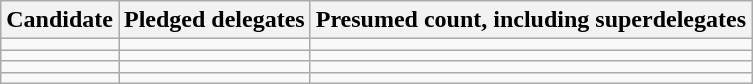<table class="wikitable">
<tr>
<th>Candidate</th>
<th>Pledged delegates</th>
<th>Presumed count, including superdelegates</th>
</tr>
<tr>
<td></td>
<td></td>
<td></td>
</tr>
<tr>
<td></td>
<td></td>
<td></td>
</tr>
<tr>
<td></td>
<td></td>
<td></td>
</tr>
<tr>
<td></td>
<td></td>
<td></td>
</tr>
</table>
